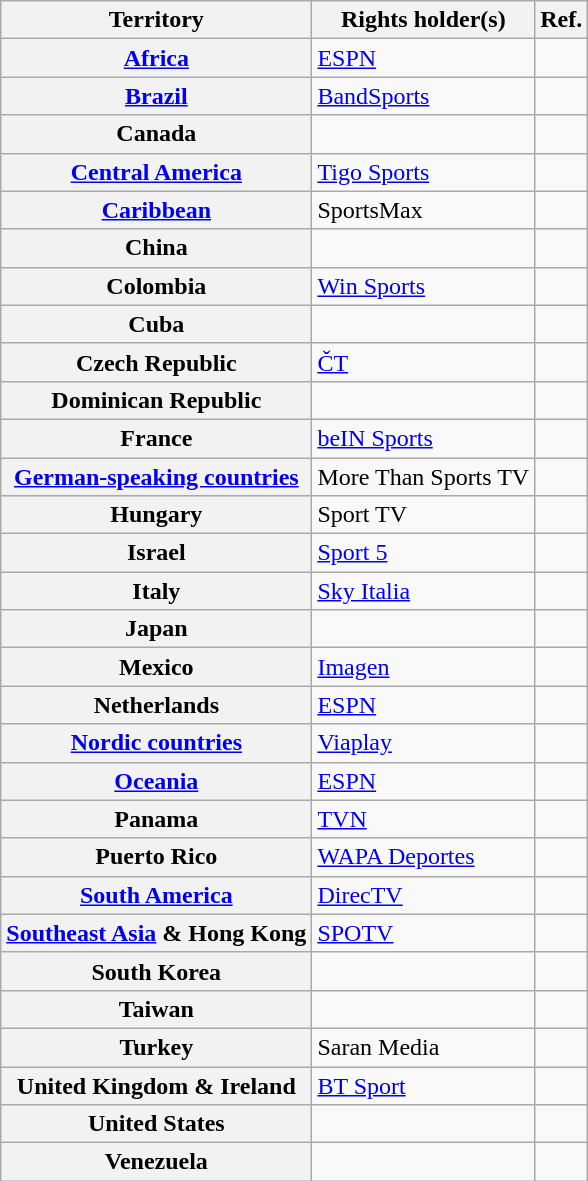<table class="wikitable plainrowheaders">
<tr>
<th scope="col">Territory</th>
<th scope="col">Rights holder(s)</th>
<th scope="col">Ref.</th>
</tr>
<tr>
<th scope="row"><a href='#'>Africa</a></th>
<td><a href='#'>ESPN</a></td>
<td></td>
</tr>
<tr>
<th scope="row"><a href='#'>Brazil</a></th>
<td><a href='#'>BandSports</a></td>
<td></td>
</tr>
<tr>
<th scope="row">Canada</th>
<td></td>
<td></td>
</tr>
<tr>
<th scope="row"><a href='#'>Central America</a></th>
<td><a href='#'>Tigo Sports</a></td>
<td></td>
</tr>
<tr>
<th scope="row"><a href='#'>Caribbean</a></th>
<td>SportsMax</td>
<td></td>
</tr>
<tr>
<th scope="row">China</th>
<td></td>
<td></td>
</tr>
<tr>
<th scope="row">Colombia</th>
<td><a href='#'>Win Sports</a></td>
<td></td>
</tr>
<tr>
<th scope="row">Cuba</th>
<td></td>
<td></td>
</tr>
<tr>
<th scope="row">Czech Republic</th>
<td><a href='#'>ČT</a></td>
<td></td>
</tr>
<tr>
<th scope="row">Dominican Republic</th>
<td></td>
<td></td>
</tr>
<tr>
<th scope="row">France</th>
<td><a href='#'>beIN Sports</a></td>
<td></td>
</tr>
<tr>
<th scope="row"><a href='#'>German-speaking countries</a></th>
<td>More Than Sports TV</td>
<td></td>
</tr>
<tr>
<th scope="row">Hungary</th>
<td>Sport TV</td>
<td></td>
</tr>
<tr>
<th scope="row">Israel</th>
<td><a href='#'>Sport 5</a></td>
<td></td>
</tr>
<tr>
<th scope="row">Italy</th>
<td><a href='#'>Sky Italia</a></td>
<td></td>
</tr>
<tr>
<th scope="row">Japan</th>
<td></td>
<td></td>
</tr>
<tr>
<th scope="row">Mexico</th>
<td><a href='#'>Imagen</a></td>
<td></td>
</tr>
<tr>
<th scope="row">Netherlands</th>
<td><a href='#'>ESPN</a></td>
<td></td>
</tr>
<tr>
<th scope="row"><a href='#'>Nordic countries</a></th>
<td><a href='#'>Viaplay</a></td>
<td></td>
</tr>
<tr>
<th scope="row"><a href='#'>Oceania</a></th>
<td><a href='#'>ESPN</a></td>
<td></td>
</tr>
<tr>
<th scope="row">Panama</th>
<td><a href='#'>TVN</a></td>
<td></td>
</tr>
<tr>
<th scope="row">Puerto Rico</th>
<td><a href='#'>WAPA Deportes</a></td>
<td></td>
</tr>
<tr>
<th scope="row"><a href='#'>South America</a></th>
<td><a href='#'>DirecTV</a></td>
<td></td>
</tr>
<tr>
<th scope="row"><a href='#'>Southeast Asia</a> & Hong Kong</th>
<td><a href='#'>SPOTV</a></td>
<td></td>
</tr>
<tr>
<th scope="row">South Korea</th>
<td></td>
<td></td>
</tr>
<tr>
<th scope="row">Taiwan</th>
<td></td>
<td></td>
</tr>
<tr>
<th scope="row">Turkey</th>
<td>Saran Media</td>
<td></td>
</tr>
<tr>
<th scope="row">United Kingdom & Ireland</th>
<td><a href='#'>BT Sport</a></td>
<td></td>
</tr>
<tr>
<th scope="row">United States</th>
<td></td>
<td></td>
</tr>
<tr>
<th scope="row">Venezuela</th>
<td></td>
<td></td>
</tr>
</table>
